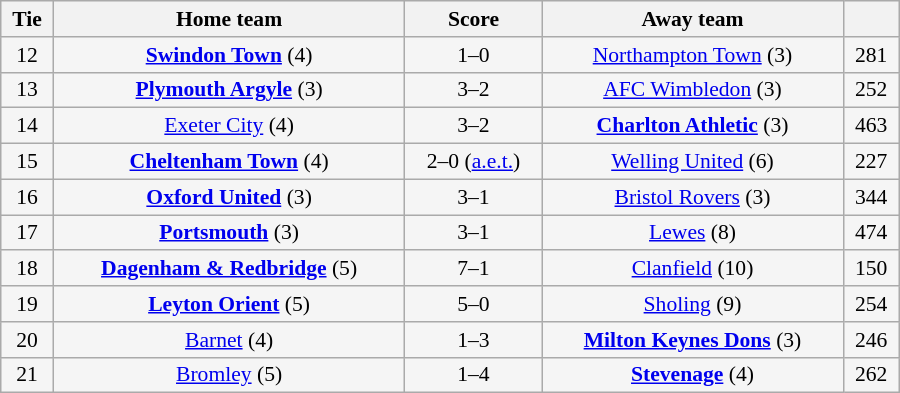<table class="wikitable" style="width: 600px; background:WhiteSmoke; text-align:center; font-size:90%">
<tr>
<th>Tie</th>
<th>Home team</th>
<th>Score</th>
<th>Away team</th>
<th></th>
</tr>
<tr>
<td>12</td>
<td><strong><a href='#'>Swindon Town</a></strong> (4)</td>
<td>1–0</td>
<td><a href='#'>Northampton Town</a> (3)</td>
<td>281</td>
</tr>
<tr>
<td>13</td>
<td><strong><a href='#'>Plymouth Argyle</a></strong> (3)</td>
<td>3–2</td>
<td><a href='#'>AFC Wimbledon</a> (3)</td>
<td>252</td>
</tr>
<tr>
<td>14</td>
<td><a href='#'>Exeter City</a> (4)</td>
<td>3–2</td>
<td><strong><a href='#'>Charlton Athletic</a></strong> (3)</td>
<td>463</td>
</tr>
<tr>
<td>15</td>
<td><strong><a href='#'>Cheltenham Town</a></strong> (4)</td>
<td>2–0 (<a href='#'>a.e.t.</a>)</td>
<td><a href='#'>Welling United</a> (6)</td>
<td>227</td>
</tr>
<tr>
<td>16</td>
<td><strong><a href='#'>Oxford United</a></strong> (3)</td>
<td>3–1</td>
<td><a href='#'>Bristol Rovers</a> (3)</td>
<td>344</td>
</tr>
<tr>
<td>17</td>
<td><strong><a href='#'>Portsmouth</a></strong> (3)</td>
<td>3–1</td>
<td><a href='#'>Lewes</a> (8)</td>
<td>474</td>
</tr>
<tr>
<td>18</td>
<td><strong><a href='#'>Dagenham & Redbridge</a></strong> (5)</td>
<td>7–1</td>
<td><a href='#'>Clanfield</a> (10)</td>
<td>150</td>
</tr>
<tr>
<td>19</td>
<td><strong><a href='#'>Leyton Orient</a></strong> (5)</td>
<td>5–0</td>
<td><a href='#'>Sholing</a> (9)</td>
<td>254</td>
</tr>
<tr>
<td>20</td>
<td><a href='#'>Barnet</a> (4)</td>
<td>1–3</td>
<td><strong><a href='#'>Milton Keynes Dons</a></strong> (3)</td>
<td>246</td>
</tr>
<tr>
<td>21</td>
<td><a href='#'>Bromley</a> (5)</td>
<td>1–4</td>
<td><strong><a href='#'>Stevenage</a></strong> (4)</td>
<td>262</td>
</tr>
</table>
